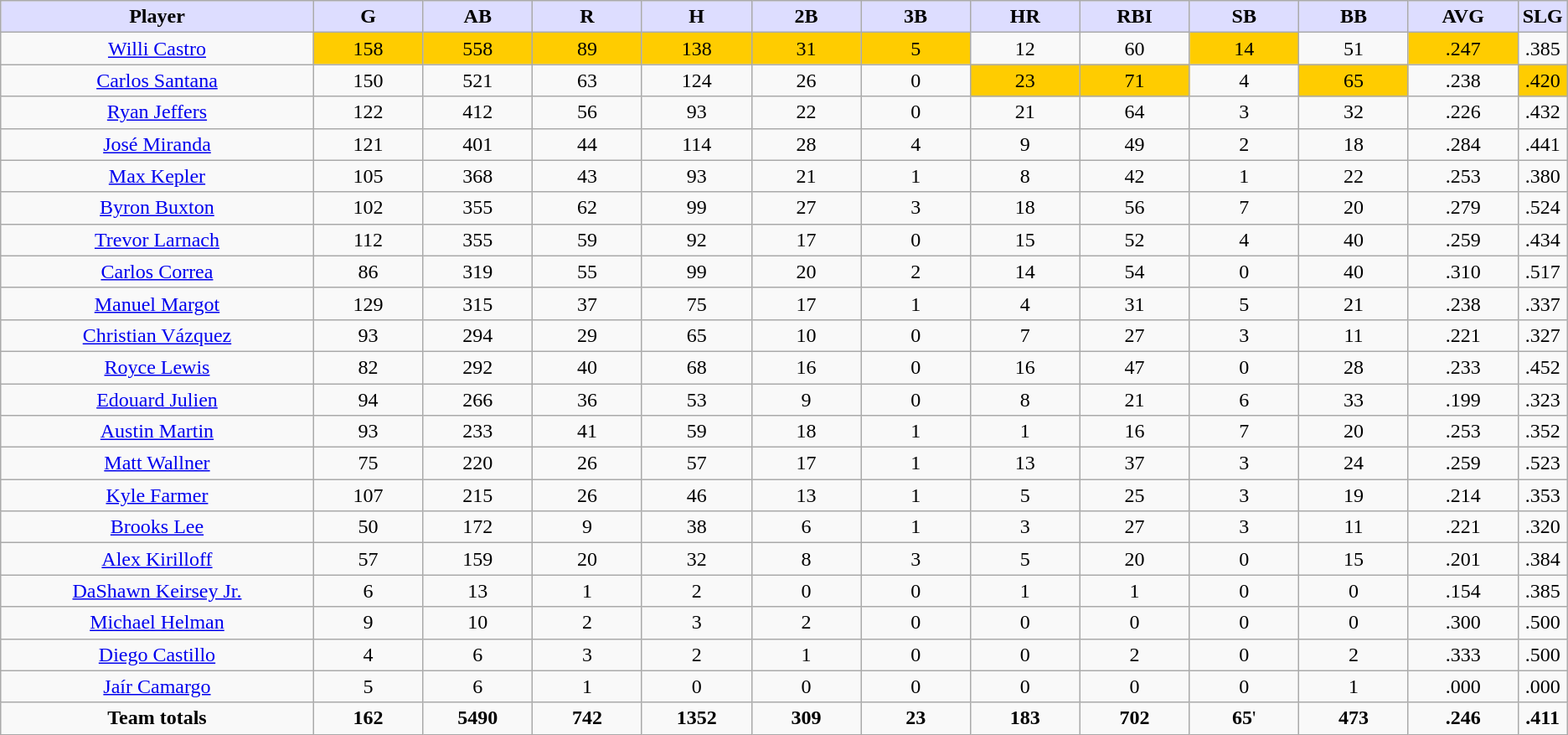<table class="wikitable" style="text-align:center;">
<tr>
<th style="background:#ddf;width:20%;"><strong>Player</strong></th>
<th style="background:#ddf;width:7%;"><strong>G</strong></th>
<th style="background:#ddf;width:7%;"><strong>AB</strong></th>
<th style="background:#ddf;width:7%;"><strong>R</strong></th>
<th style="background:#ddf;width:7%;"><strong>H</strong></th>
<th style="background:#ddf;width:7%;"><strong>2B</strong></th>
<th style="background:#ddf;width:7%;"><strong>3B</strong></th>
<th style="background:#ddf;width:7%;"><strong>HR</strong></th>
<th style="background:#ddf;width:7%;"><strong>RBI</strong></th>
<th style="background:#ddf;width:7%;"><strong>SB</strong></th>
<th style="background:#ddf;width:7%;"><strong>BB</strong></th>
<th style="background:#ddf;width:7%;"><strong>AVG</strong></th>
<th style="background:#ddf;width:7%;"><strong>SLG</strong></th>
</tr>
<tr>
<td><a href='#'>Willi Castro</a></td>
<td bgcolor=#ffcc00>158</td>
<td bgcolor=#ffcc00>558</td>
<td bgcolor=#ffcc00>89</td>
<td bgcolor=#ffcc00>138</td>
<td bgcolor=#ffcc00>31</td>
<td bgcolor=#ffcc00>5</td>
<td>12</td>
<td>60</td>
<td bgcolor=#ffcc00>14</td>
<td>51</td>
<td bgcolor=#ffcc00>.247</td>
<td>.385</td>
</tr>
<tr>
<td><a href='#'>Carlos Santana</a></td>
<td>150</td>
<td>521</td>
<td>63</td>
<td>124</td>
<td>26</td>
<td>0</td>
<td bgcolor=#ffcc00>23</td>
<td bgcolor=#ffcc00>71</td>
<td>4</td>
<td bgcolor=#ffcc00>65</td>
<td>.238</td>
<td bgcolor=#ffcc00>.420</td>
</tr>
<tr>
<td><a href='#'>Ryan Jeffers</a></td>
<td>122</td>
<td>412</td>
<td>56</td>
<td>93</td>
<td>22</td>
<td>0</td>
<td>21</td>
<td>64</td>
<td>3</td>
<td>32</td>
<td>.226</td>
<td>.432</td>
</tr>
<tr>
<td><a href='#'>José Miranda</a></td>
<td>121</td>
<td>401</td>
<td>44</td>
<td>114</td>
<td>28</td>
<td>4</td>
<td>9</td>
<td>49</td>
<td>2</td>
<td>18</td>
<td>.284</td>
<td>.441</td>
</tr>
<tr>
<td><a href='#'>Max Kepler</a></td>
<td>105</td>
<td>368</td>
<td>43</td>
<td>93</td>
<td>21</td>
<td>1</td>
<td>8</td>
<td>42</td>
<td>1</td>
<td>22</td>
<td>.253</td>
<td>.380</td>
</tr>
<tr>
<td><a href='#'>Byron Buxton</a></td>
<td>102</td>
<td>355</td>
<td>62</td>
<td>99</td>
<td>27</td>
<td>3</td>
<td>18</td>
<td>56</td>
<td>7</td>
<td>20</td>
<td>.279</td>
<td>.524</td>
</tr>
<tr>
<td><a href='#'>Trevor Larnach</a></td>
<td>112</td>
<td>355</td>
<td>59</td>
<td>92</td>
<td>17</td>
<td>0</td>
<td>15</td>
<td>52</td>
<td>4</td>
<td>40</td>
<td>.259</td>
<td>.434</td>
</tr>
<tr>
<td><a href='#'>Carlos Correa</a></td>
<td>86</td>
<td>319</td>
<td>55</td>
<td>99</td>
<td>20</td>
<td>2</td>
<td>14</td>
<td>54</td>
<td>0</td>
<td>40</td>
<td>.310</td>
<td>.517</td>
</tr>
<tr>
<td><a href='#'>Manuel Margot</a></td>
<td>129</td>
<td>315</td>
<td>37</td>
<td>75</td>
<td>17</td>
<td>1</td>
<td>4</td>
<td>31</td>
<td>5</td>
<td>21</td>
<td>.238</td>
<td>.337</td>
</tr>
<tr>
<td><a href='#'>Christian Vázquez</a></td>
<td>93</td>
<td>294</td>
<td>29</td>
<td>65</td>
<td>10</td>
<td>0</td>
<td>7</td>
<td>27</td>
<td>3</td>
<td>11</td>
<td>.221</td>
<td>.327</td>
</tr>
<tr>
<td><a href='#'>Royce Lewis</a></td>
<td>82</td>
<td>292</td>
<td>40</td>
<td>68</td>
<td>16</td>
<td>0</td>
<td>16</td>
<td>47</td>
<td>0</td>
<td>28</td>
<td>.233</td>
<td>.452</td>
</tr>
<tr>
<td><a href='#'>Edouard Julien</a></td>
<td>94</td>
<td>266</td>
<td>36</td>
<td>53</td>
<td>9</td>
<td>0</td>
<td>8</td>
<td>21</td>
<td>6</td>
<td>33</td>
<td>.199</td>
<td>.323</td>
</tr>
<tr>
<td><a href='#'>Austin Martin</a></td>
<td>93</td>
<td>233</td>
<td>41</td>
<td>59</td>
<td>18</td>
<td>1</td>
<td>1</td>
<td>16</td>
<td>7</td>
<td>20</td>
<td>.253</td>
<td>.352</td>
</tr>
<tr>
<td><a href='#'>Matt Wallner</a></td>
<td>75</td>
<td>220</td>
<td>26</td>
<td>57</td>
<td>17</td>
<td>1</td>
<td>13</td>
<td>37</td>
<td>3</td>
<td>24</td>
<td>.259</td>
<td>.523</td>
</tr>
<tr>
<td><a href='#'>Kyle Farmer</a></td>
<td>107</td>
<td>215</td>
<td>26</td>
<td>46</td>
<td>13</td>
<td>1</td>
<td>5</td>
<td>25</td>
<td>3</td>
<td>19</td>
<td>.214</td>
<td>.353</td>
</tr>
<tr>
<td><a href='#'>Brooks Lee</a></td>
<td>50</td>
<td>172</td>
<td>9</td>
<td>38</td>
<td>6</td>
<td>1</td>
<td>3</td>
<td>27</td>
<td>3</td>
<td>11</td>
<td>.221</td>
<td>.320</td>
</tr>
<tr>
<td><a href='#'>Alex Kirilloff</a></td>
<td>57</td>
<td>159</td>
<td>20</td>
<td>32</td>
<td>8</td>
<td>3</td>
<td>5</td>
<td>20</td>
<td>0</td>
<td>15</td>
<td>.201</td>
<td>.384</td>
</tr>
<tr>
<td><a href='#'>DaShawn Keirsey Jr.</a></td>
<td>6</td>
<td>13</td>
<td>1</td>
<td>2</td>
<td>0</td>
<td>0</td>
<td>1</td>
<td>1</td>
<td>0</td>
<td>0</td>
<td>.154</td>
<td>.385</td>
</tr>
<tr>
<td><a href='#'>Michael Helman</a></td>
<td>9</td>
<td>10</td>
<td>2</td>
<td>3</td>
<td>2</td>
<td>0</td>
<td>0</td>
<td>0</td>
<td>0</td>
<td>0</td>
<td>.300</td>
<td>.500</td>
</tr>
<tr>
<td><a href='#'>Diego Castillo</a></td>
<td>4</td>
<td>6</td>
<td>3</td>
<td>2</td>
<td>1</td>
<td>0</td>
<td>0</td>
<td>2</td>
<td>0</td>
<td>2</td>
<td>.333</td>
<td>.500</td>
</tr>
<tr>
<td><a href='#'>Jaír Camargo</a></td>
<td>5</td>
<td>6</td>
<td>1</td>
<td>0</td>
<td>0</td>
<td>0</td>
<td>0</td>
<td>0</td>
<td>0</td>
<td>1</td>
<td>.000</td>
<td>.000</td>
</tr>
<tr>
<td><strong>Team totals</strong></td>
<td><strong>162</strong></td>
<td><strong>5490</strong></td>
<td><strong>742</strong></td>
<td><strong>1352</strong></td>
<td><strong>309</strong></td>
<td><strong>23</strong></td>
<td><strong>183</strong></td>
<td><strong>702</strong></td>
<td><strong>65</strong>'</td>
<td><strong>473</strong></td>
<td><strong>.246</strong></td>
<td><strong>.411</strong></td>
</tr>
</table>
